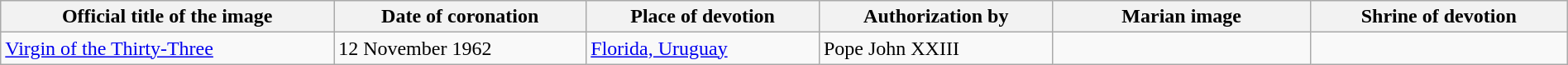<table class="wikitable sortable" width="100%">
<tr>
<th>Official title of the image</th>
<th data-sort-type="date">Date of coronation</th>
<th>Place of devotion</th>
<th>Authorization by</th>
<th width=200px class=unsortable>Marian image</th>
<th width=200px class=unsortable>Shrine of devotion</th>
</tr>
<tr>
<td><a href='#'>Virgin of the Thirty-Three</a></td>
<td>12 November 1962</td>
<td><a href='#'>Florida, Uruguay</a></td>
<td>Pope John XXIII</td>
<td></td>
<td></td>
</tr>
</table>
